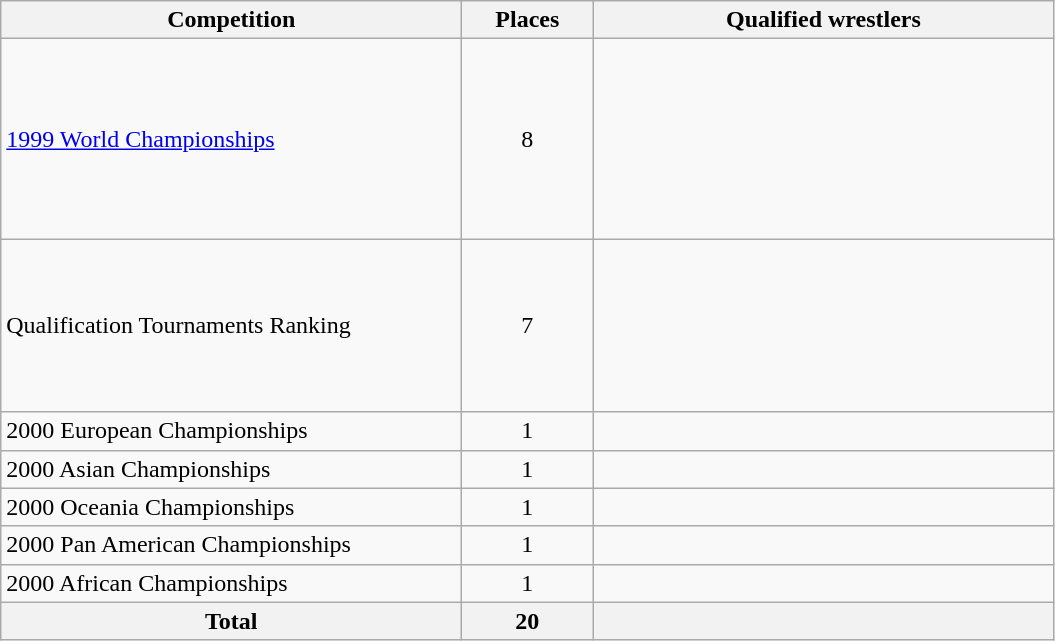<table class = "wikitable">
<tr>
<th width=300>Competition</th>
<th width=80>Places</th>
<th width=300>Qualified wrestlers</th>
</tr>
<tr>
<td><a href='#'>1999 World Championships</a></td>
<td align="center">8</td>
<td><br><br><br><br><br><br><br></td>
</tr>
<tr>
<td>Qualification Tournaments Ranking</td>
<td align="center">7</td>
<td><br><br><br><br><br><br></td>
</tr>
<tr>
<td>2000 European Championships</td>
<td align="center">1</td>
<td></td>
</tr>
<tr>
<td>2000 Asian Championships</td>
<td align="center">1</td>
<td></td>
</tr>
<tr>
<td>2000 Oceania Championships</td>
<td align="center">1</td>
<td></td>
</tr>
<tr>
<td>2000 Pan American Championships</td>
<td align="center">1</td>
<td></td>
</tr>
<tr>
<td>2000 African Championships</td>
<td align="center">1</td>
<td></td>
</tr>
<tr>
<th>Total</th>
<th>20</th>
<th></th>
</tr>
</table>
